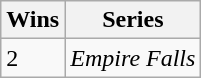<table class="wikitable">
<tr>
<th>Wins</th>
<th>Series</th>
</tr>
<tr>
<td>2</td>
<td><em>Empire Falls</em></td>
</tr>
</table>
